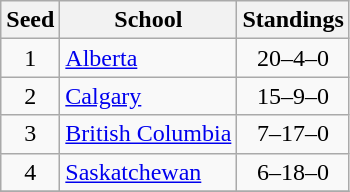<table class="wikitable">
<tr>
<th>Seed</th>
<th>School</th>
<th>Standings</th>
</tr>
<tr>
<td align=center>1</td>
<td><a href='#'>Alberta</a></td>
<td align=center>20–4–0</td>
</tr>
<tr>
<td align=center>2</td>
<td><a href='#'>Calgary</a></td>
<td align=center>15–9–0</td>
</tr>
<tr>
<td align=center>3</td>
<td><a href='#'>British Columbia</a></td>
<td align=center>7–17–0</td>
</tr>
<tr>
<td align=center>4</td>
<td><a href='#'>Saskatchewan</a></td>
<td align=center>6–18–0</td>
</tr>
<tr>
</tr>
</table>
